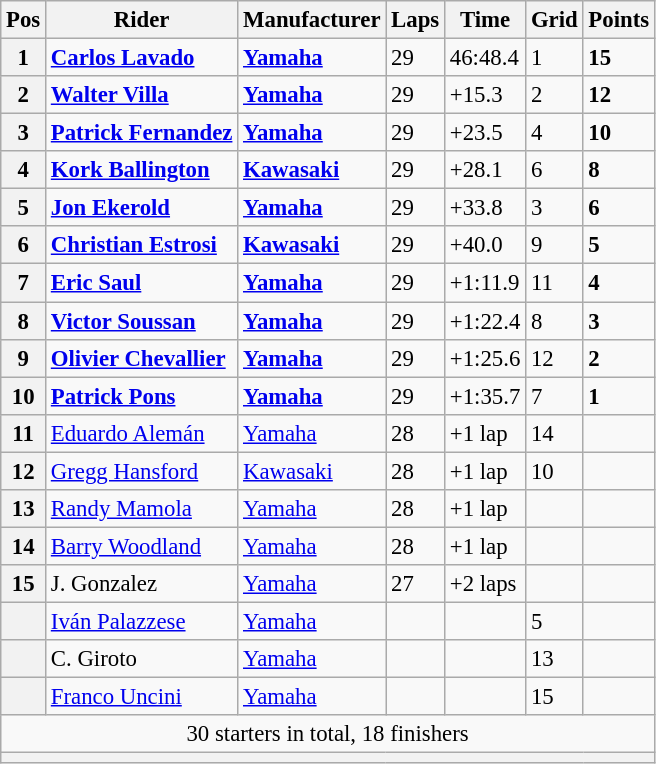<table class="wikitable" style="font-size: 95%;">
<tr>
<th>Pos</th>
<th>Rider</th>
<th>Manufacturer</th>
<th>Laps</th>
<th>Time</th>
<th>Grid</th>
<th>Points</th>
</tr>
<tr>
<th>1</th>
<td> <strong><a href='#'>Carlos Lavado</a></strong></td>
<td><strong><a href='#'>Yamaha</a></strong></td>
<td>29</td>
<td>46:48.4</td>
<td>1</td>
<td><strong>15</strong></td>
</tr>
<tr>
<th>2</th>
<td> <strong><a href='#'>Walter Villa</a></strong></td>
<td><strong><a href='#'>Yamaha</a></strong></td>
<td>29</td>
<td>+15.3</td>
<td>2</td>
<td><strong>12</strong></td>
</tr>
<tr>
<th>3</th>
<td> <strong><a href='#'>Patrick Fernandez</a></strong></td>
<td><strong><a href='#'>Yamaha</a></strong></td>
<td>29</td>
<td>+23.5</td>
<td>4</td>
<td><strong>10</strong></td>
</tr>
<tr>
<th>4</th>
<td> <strong><a href='#'>Kork Ballington</a></strong></td>
<td><strong><a href='#'>Kawasaki</a></strong></td>
<td>29</td>
<td>+28.1</td>
<td>6</td>
<td><strong>8</strong></td>
</tr>
<tr>
<th>5</th>
<td> <strong><a href='#'>Jon Ekerold</a></strong></td>
<td><strong><a href='#'>Yamaha</a></strong></td>
<td>29</td>
<td>+33.8</td>
<td>3</td>
<td><strong>6</strong></td>
</tr>
<tr>
<th>6</th>
<td> <strong><a href='#'>Christian Estrosi</a></strong></td>
<td><strong><a href='#'>Kawasaki</a></strong></td>
<td>29</td>
<td>+40.0</td>
<td>9</td>
<td><strong>5</strong></td>
</tr>
<tr>
<th>7</th>
<td> <strong><a href='#'>Eric Saul</a></strong></td>
<td><strong><a href='#'>Yamaha</a></strong></td>
<td>29</td>
<td>+1:11.9</td>
<td>11</td>
<td><strong>4</strong></td>
</tr>
<tr>
<th>8</th>
<td> <strong><a href='#'>Victor Soussan</a></strong></td>
<td><strong><a href='#'>Yamaha</a></strong></td>
<td>29</td>
<td>+1:22.4</td>
<td>8</td>
<td><strong>3</strong></td>
</tr>
<tr>
<th>9</th>
<td> <strong><a href='#'>Olivier Chevallier</a></strong></td>
<td><strong><a href='#'>Yamaha</a></strong></td>
<td>29</td>
<td>+1:25.6</td>
<td>12</td>
<td><strong>2</strong></td>
</tr>
<tr>
<th>10</th>
<td> <strong><a href='#'>Patrick Pons</a></strong></td>
<td><strong><a href='#'>Yamaha</a></strong></td>
<td>29</td>
<td>+1:35.7</td>
<td>7</td>
<td><strong>1</strong></td>
</tr>
<tr>
<th>11</th>
<td> <a href='#'>Eduardo Alemán</a></td>
<td><a href='#'>Yamaha</a></td>
<td>28</td>
<td>+1 lap</td>
<td>14</td>
<td></td>
</tr>
<tr>
<th>12</th>
<td> <a href='#'>Gregg Hansford</a></td>
<td><a href='#'>Kawasaki</a></td>
<td>28</td>
<td>+1 lap</td>
<td>10</td>
<td></td>
</tr>
<tr>
<th>13</th>
<td> <a href='#'>Randy Mamola</a></td>
<td><a href='#'>Yamaha</a></td>
<td>28</td>
<td>+1 lap</td>
<td></td>
<td></td>
</tr>
<tr>
<th>14</th>
<td> <a href='#'>Barry Woodland</a></td>
<td><a href='#'>Yamaha</a></td>
<td>28</td>
<td>+1 lap</td>
<td></td>
<td></td>
</tr>
<tr>
<th>15</th>
<td> J. Gonzalez</td>
<td><a href='#'>Yamaha</a></td>
<td>27</td>
<td>+2 laps</td>
<td></td>
<td></td>
</tr>
<tr>
<th></th>
<td> <a href='#'>Iván Palazzese</a></td>
<td><a href='#'>Yamaha</a></td>
<td></td>
<td></td>
<td>5</td>
<td></td>
</tr>
<tr>
<th></th>
<td> C. Giroto</td>
<td><a href='#'>Yamaha</a></td>
<td></td>
<td></td>
<td>13</td>
<td></td>
</tr>
<tr>
<th></th>
<td> <a href='#'>Franco Uncini</a></td>
<td><a href='#'>Yamaha</a></td>
<td></td>
<td></td>
<td>15</td>
<td></td>
</tr>
<tr>
<td colspan=7 align=center>30 starters in total, 18 finishers</td>
</tr>
<tr>
<th colspan=7></th>
</tr>
</table>
